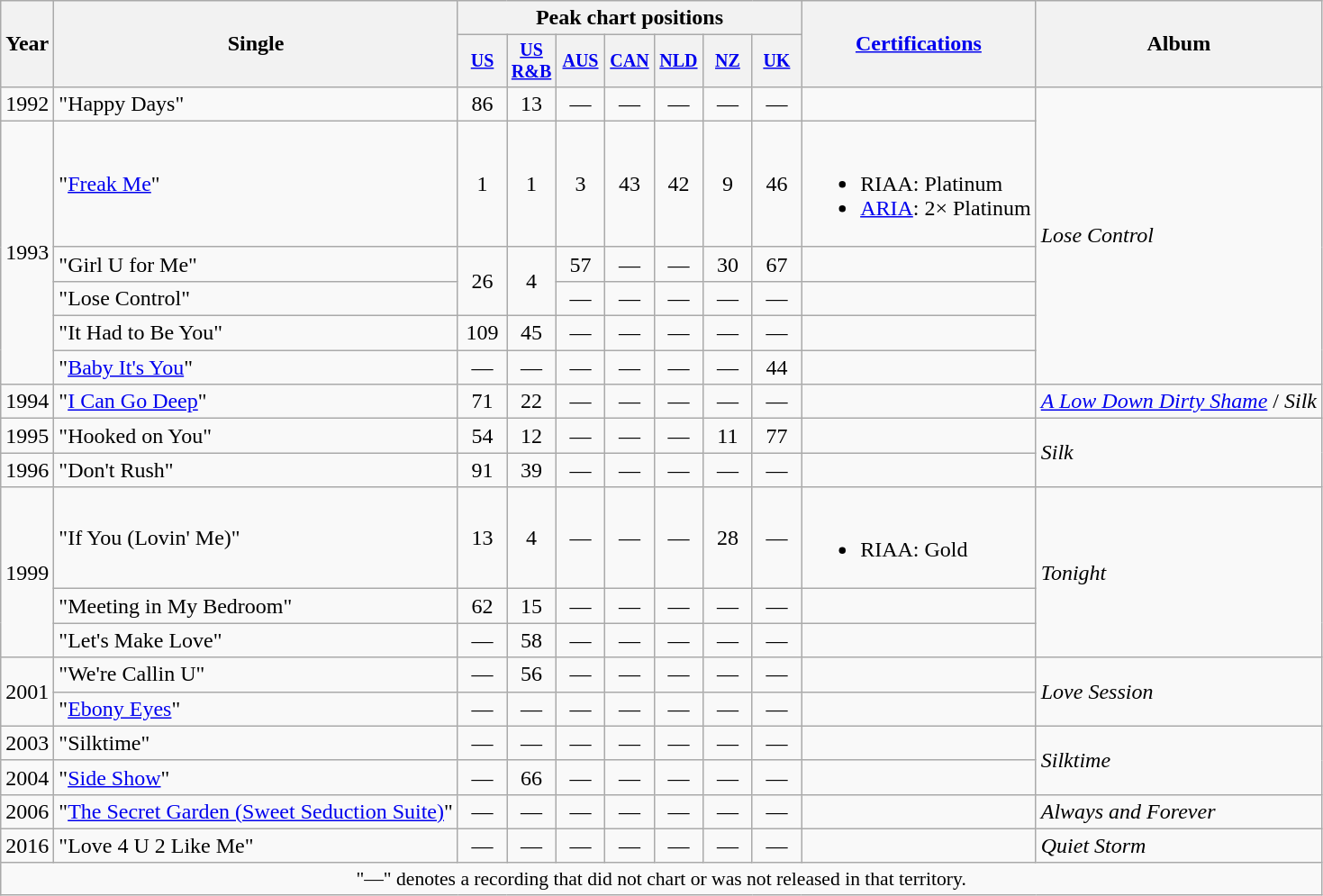<table class="wikitable" style="text-align:center;">
<tr>
<th rowspan="2">Year</th>
<th rowspan="2">Single</th>
<th colspan="7">Peak chart positions</th>
<th rowspan="2"><a href='#'>Certifications</a></th>
<th rowspan="2">Album</th>
</tr>
<tr style="font-size:smaller;">
<th width="30"><a href='#'>US</a><br></th>
<th width="30"><a href='#'>US<br>R&B</a><br></th>
<th width="30"><a href='#'>AUS</a><br></th>
<th width="30"><a href='#'>CAN</a><br></th>
<th width="30"><a href='#'>NLD</a><br></th>
<th width="30"><a href='#'>NZ</a><br></th>
<th width="30"><a href='#'>UK</a><br></th>
</tr>
<tr>
<td>1992</td>
<td align="left">"Happy Days"</td>
<td>86</td>
<td>13</td>
<td>—</td>
<td>—</td>
<td>—</td>
<td>—</td>
<td>—</td>
<td align="left"></td>
<td align="left" rowspan="6"><em>Lose Control</em></td>
</tr>
<tr>
<td rowspan="5">1993</td>
<td align="left">"<a href='#'>Freak Me</a>"</td>
<td>1</td>
<td>1</td>
<td>3</td>
<td>43</td>
<td>42</td>
<td>9</td>
<td>46</td>
<td align="left"><br><ul><li>RIAA: Platinum</li><li><a href='#'>ARIA</a>: 2× Platinum</li></ul></td>
</tr>
<tr>
<td align="left">"Girl U for Me"</td>
<td rowspan="2">26</td>
<td rowspan="2">4</td>
<td>57</td>
<td>—</td>
<td>—</td>
<td>30</td>
<td>67</td>
<td align="left"></td>
</tr>
<tr>
<td align="left">"Lose Control"</td>
<td>—</td>
<td>—</td>
<td>—</td>
<td>—</td>
<td>—</td>
<td align="left"></td>
</tr>
<tr>
<td align="left">"It Had to Be You"</td>
<td>109</td>
<td>45</td>
<td>—</td>
<td>—</td>
<td>—</td>
<td>—</td>
<td>—</td>
<td align="left"></td>
</tr>
<tr>
<td align="left">"<a href='#'>Baby It's You</a>"</td>
<td>—</td>
<td>—</td>
<td>—</td>
<td>—</td>
<td>—</td>
<td>—</td>
<td>44</td>
<td align="left"></td>
</tr>
<tr>
<td>1994</td>
<td align="left">"<a href='#'>I Can Go Deep</a>"</td>
<td>71</td>
<td>22</td>
<td>—</td>
<td>—</td>
<td>—</td>
<td>—</td>
<td>—</td>
<td align="left"></td>
<td align="left"><em><a href='#'>A Low Down Dirty Shame</a></em> / <em>Silk</em></td>
</tr>
<tr>
<td>1995</td>
<td align="left">"Hooked on You"</td>
<td>54</td>
<td>12</td>
<td>—</td>
<td>—</td>
<td>—</td>
<td>11</td>
<td>77</td>
<td align="left"></td>
<td align="left" rowspan="2"><em>Silk</em></td>
</tr>
<tr>
<td>1996</td>
<td align="left">"Don't Rush"</td>
<td>91</td>
<td>39</td>
<td>—</td>
<td>—</td>
<td>—</td>
<td>—</td>
<td>—</td>
<td align="left"></td>
</tr>
<tr>
<td rowspan="3">1999</td>
<td align="left">"If You (Lovin' Me)"</td>
<td>13</td>
<td>4</td>
<td>—</td>
<td>—</td>
<td>—</td>
<td>28</td>
<td>—</td>
<td align="left"><br><ul><li>RIAA: Gold</li></ul></td>
<td align="left" rowspan="3"><em>Tonight</em></td>
</tr>
<tr>
<td align="left">"Meeting in My Bedroom"</td>
<td>62</td>
<td>15</td>
<td>—</td>
<td>—</td>
<td>—</td>
<td>—</td>
<td>—</td>
<td align="left"></td>
</tr>
<tr>
<td align="left">"Let's Make Love"</td>
<td>—</td>
<td>58</td>
<td>—</td>
<td>—</td>
<td>—</td>
<td>—</td>
<td>—</td>
<td align="left"></td>
</tr>
<tr>
<td rowspan="2">2001</td>
<td align="left">"We're Callin U"</td>
<td>—</td>
<td>56</td>
<td>—</td>
<td>—</td>
<td>—</td>
<td>—</td>
<td>—</td>
<td align="left"></td>
<td align="left" rowspan="2"><em>Love Session</em></td>
</tr>
<tr>
<td align="left">"<a href='#'>Ebony Eyes</a>"</td>
<td>—</td>
<td>—</td>
<td>—</td>
<td>—</td>
<td>—</td>
<td>—</td>
<td>—</td>
<td align="left"></td>
</tr>
<tr>
<td>2003</td>
<td align="left">"Silktime"</td>
<td>—</td>
<td>—</td>
<td>—</td>
<td>—</td>
<td>—</td>
<td>—</td>
<td>—</td>
<td align="left"></td>
<td align="left" rowspan="2"><em>Silktime</em></td>
</tr>
<tr>
<td>2004</td>
<td align="left">"<a href='#'>Side Show</a>"</td>
<td>—</td>
<td>66</td>
<td>—</td>
<td>—</td>
<td>—</td>
<td>—</td>
<td>—</td>
<td align="left"></td>
</tr>
<tr>
<td>2006</td>
<td align="left">"<a href='#'>The Secret Garden (Sweet Seduction Suite)</a>"</td>
<td>—</td>
<td>—</td>
<td>—</td>
<td>—</td>
<td>—</td>
<td>—</td>
<td>—</td>
<td align="left"></td>
<td align="left"><em>Always and Forever</em></td>
</tr>
<tr>
<td>2016</td>
<td align="left">"Love 4 U 2 Like Me"</td>
<td>—</td>
<td>—</td>
<td>—</td>
<td>—</td>
<td>—</td>
<td>—</td>
<td>—</td>
<td align="left"></td>
<td align="left"><em>Quiet Storm</em></td>
</tr>
<tr>
<td colspan="15" style="font-size:90%">"—" denotes a recording that did not chart or was not released in that territory.</td>
</tr>
</table>
